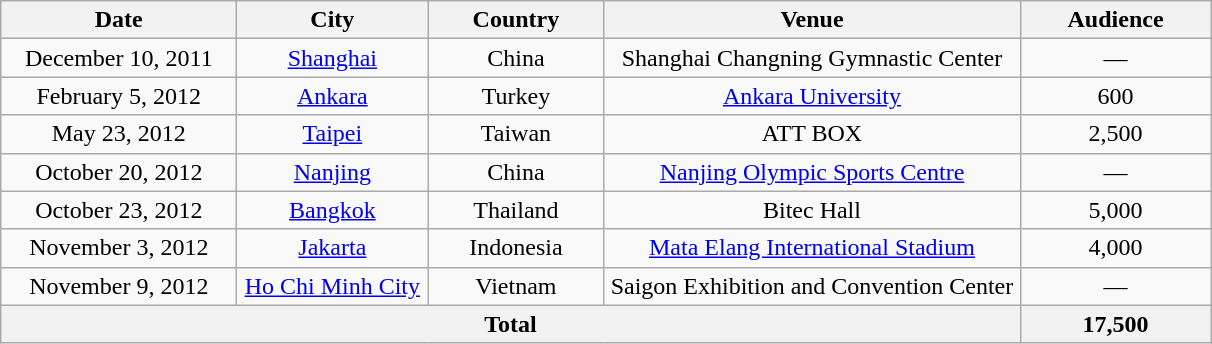<table class="wikitable" style="text-align:center">
<tr>
<th scope="col" width="150">Date</th>
<th scope="col" width="120">City</th>
<th scope="col" width="110">Country</th>
<th scope="col" width="270">Venue</th>
<th scope="col" width="120">Audience</th>
</tr>
<tr>
<td>December 10, 2011</td>
<td><a href='#'>Shanghai</a></td>
<td>China</td>
<td>Shanghai Changning Gymnastic Center</td>
<td>—</td>
</tr>
<tr>
<td>February 5, 2012</td>
<td><a href='#'>Ankara</a></td>
<td>Turkey</td>
<td><a href='#'>Ankara University</a></td>
<td>600</td>
</tr>
<tr>
<td>May 23, 2012</td>
<td><a href='#'>Taipei</a></td>
<td>Taiwan</td>
<td>ATT BOX</td>
<td>2,500</td>
</tr>
<tr>
<td>October 20, 2012</td>
<td><a href='#'>Nanjing</a></td>
<td>China</td>
<td><a href='#'>Nanjing Olympic Sports Centre</a></td>
<td>—</td>
</tr>
<tr>
<td>October 23, 2012</td>
<td><a href='#'>Bangkok</a></td>
<td>Thailand</td>
<td>Bitec Hall</td>
<td>5,000</td>
</tr>
<tr>
<td>November 3, 2012</td>
<td><a href='#'>Jakarta</a></td>
<td>Indonesia</td>
<td><a href='#'>Mata Elang International Stadium</a></td>
<td>4,000</td>
</tr>
<tr>
<td>November 9, 2012</td>
<td><a href='#'>Ho Chi Minh City</a></td>
<td>Vietnam</td>
<td>Saigon Exhibition and Convention Center</td>
<td>—</td>
</tr>
<tr>
<th colspan="4">Total</th>
<th>17,500</th>
</tr>
</table>
